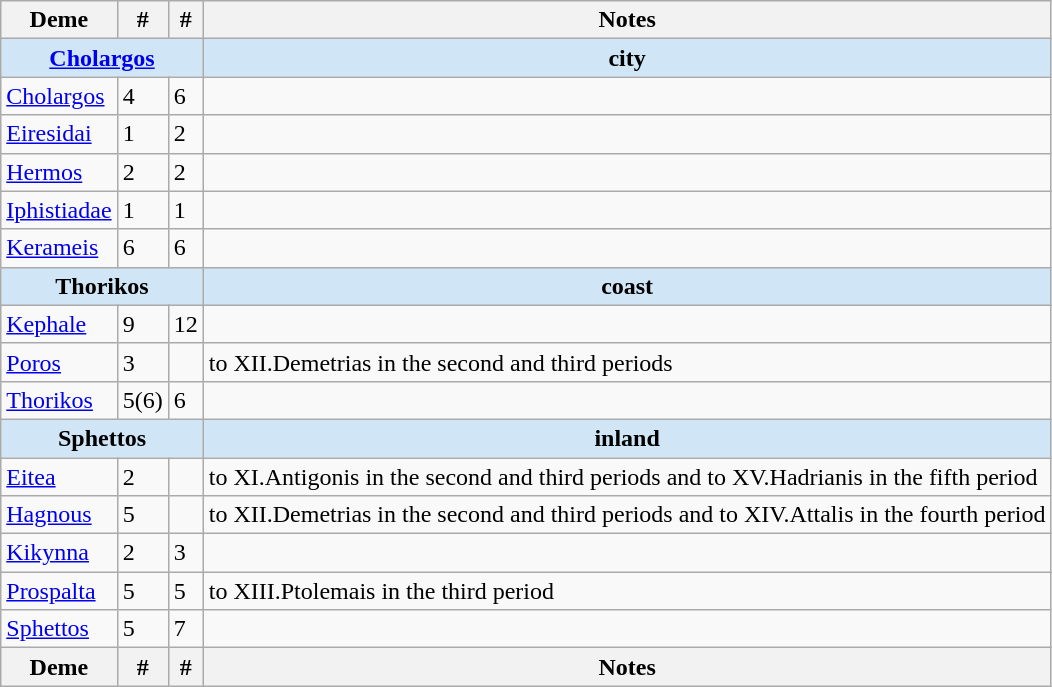<table class="wikitable">
<tr ---->
<th>Deme</th>
<th>#</th>
<th>#</th>
<th>Notes</th>
</tr>
<tr ---->
<th colspan="3" style="background: #d0e5f5"><a href='#'>Cholargos</a></th>
<th style="background: #d0e5f5">city</th>
</tr>
<tr ----style="background: #f1f5fc">
<td><a href='#'>Cholargos</a></td>
<td>4</td>
<td>6</td>
<td></td>
</tr>
<tr ----style="background: #f1f5fc">
<td><a href='#'>Eiresidai</a></td>
<td>1</td>
<td>2</td>
<td></td>
</tr>
<tr ----style="background: #f1f5fc">
<td><a href='#'>Hermos</a></td>
<td>2</td>
<td>2</td>
<td></td>
</tr>
<tr ----style="background: #f1f5fc">
<td><a href='#'>Iphistiadae</a></td>
<td>1</td>
<td>1</td>
<td></td>
</tr>
<tr ----style="background: #f1f5fc">
<td><a href='#'>Kerameis</a></td>
<td>6</td>
<td>6</td>
<td></td>
</tr>
<tr ---->
<th colspan="3" style="background: #d0e5f5">Thorikos</th>
<th style="background: #d0e5f5">coast</th>
</tr>
<tr ----style="background: #f1f5fc">
<td><a href='#'>Kephale</a></td>
<td>9</td>
<td>12</td>
<td></td>
</tr>
<tr ----style="background: #f1f5fc">
<td><a href='#'>Poros</a></td>
<td>3</td>
<td></td>
<td>to  XII.Demetrias in the second and third periods</td>
</tr>
<tr ----style="background: #f1f5fc">
<td><a href='#'>Thorikos</a></td>
<td>5(6)</td>
<td>6</td>
<td></td>
</tr>
<tr ---->
<th colspan="3" style="background: #d0e5f5">Sphettos</th>
<th style="background: #d0e5f5">inland</th>
</tr>
<tr ----style="background: #f1f5fc">
<td><a href='#'>Eitea</a></td>
<td>2</td>
<td></td>
<td>to XI.Antigonis in the second and third periods and to XV.Hadrianis in the fifth period</td>
</tr>
<tr ----style="background: #f1f5fc">
<td><a href='#'>Hagnous</a></td>
<td>5</td>
<td></td>
<td>to  XII.Demetrias in the second and third periods and to XIV.Attalis in the fourth period</td>
</tr>
<tr ----style="background: #f1f5fc">
<td><a href='#'>Kikynna</a></td>
<td>2</td>
<td>3</td>
<td></td>
</tr>
<tr ----style="background: #f1f5fc">
<td><a href='#'>Prospalta</a></td>
<td>5</td>
<td>5</td>
<td>to  XIII.Ptolemais in the third period</td>
</tr>
<tr ----style="background: #f1f5fc">
<td><a href='#'>Sphettos</a></td>
<td>5</td>
<td>7</td>
<td></td>
</tr>
<tr ---->
<th>Deme</th>
<th>#</th>
<th>#</th>
<th>Notes</th>
</tr>
</table>
